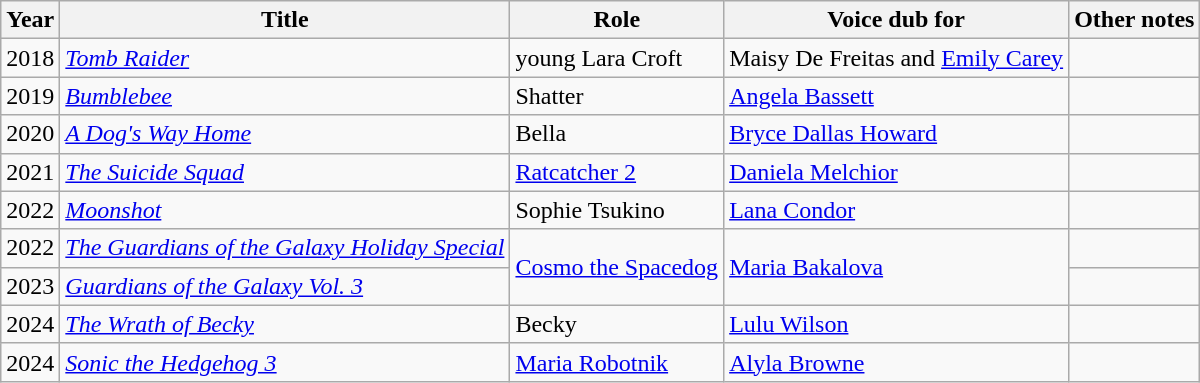<table class="wikitable">
<tr>
<th>Year</th>
<th>Title</th>
<th>Role</th>
<th>Voice dub for</th>
<th>Other notes</th>
</tr>
<tr>
<td>2018</td>
<td><em><a href='#'>Tomb Raider</a></em></td>
<td>young Lara Croft</td>
<td>Maisy De Freitas and <a href='#'>Emily Carey</a></td>
<td></td>
</tr>
<tr>
<td>2019</td>
<td><em><a href='#'>Bumblebee</a></em></td>
<td>Shatter</td>
<td><a href='#'>Angela Bassett</a></td>
<td></td>
</tr>
<tr>
<td>2020</td>
<td><em><a href='#'>A Dog's Way Home</a></em></td>
<td>Bella</td>
<td><a href='#'>Bryce Dallas Howard</a></td>
<td></td>
</tr>
<tr>
<td>2021</td>
<td><em><a href='#'>The Suicide Squad</a></em></td>
<td><a href='#'>Ratcatcher 2</a></td>
<td><a href='#'>Daniela Melchior</a></td>
<td></td>
</tr>
<tr>
<td>2022</td>
<td><em><a href='#'>Moonshot</a></em></td>
<td>Sophie Tsukino</td>
<td><a href='#'>Lana Condor</a></td>
<td></td>
</tr>
<tr>
<td>2022</td>
<td><em><a href='#'>The Guardians of the Galaxy Holiday Special</a></em></td>
<td rowspan="2"><a href='#'>Cosmo the Spacedog</a></td>
<td rowspan="2"><a href='#'>Maria Bakalova</a></td>
<td></td>
</tr>
<tr>
<td>2023</td>
<td><em><a href='#'>Guardians of the Galaxy Vol. 3</a></em></td>
<td></td>
</tr>
<tr>
<td>2024</td>
<td><em><a href='#'>The Wrath of Becky</a></em></td>
<td>Becky</td>
<td><a href='#'>Lulu Wilson</a></td>
<td></td>
</tr>
<tr>
<td>2024</td>
<td><em><a href='#'>Sonic the Hedgehog 3</a></em></td>
<td><a href='#'>Maria Robotnik</a></td>
<td><a href='#'>Alyla Browne</a></td>
<td></td>
</tr>
</table>
